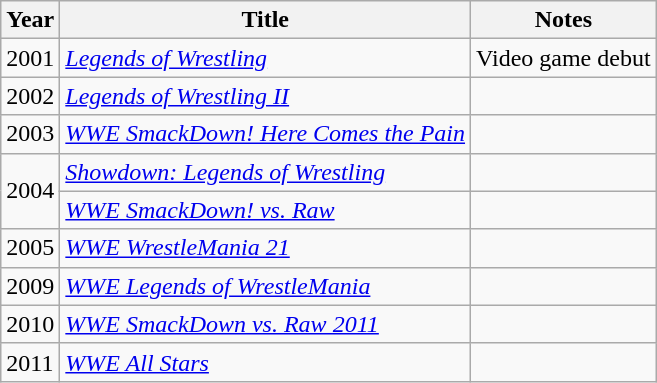<table class="wikitable sortable">
<tr>
<th>Year</th>
<th>Title</th>
<th>Notes</th>
</tr>
<tr>
<td>2001</td>
<td><em><a href='#'>Legends of Wrestling</a></em></td>
<td>Video game debut</td>
</tr>
<tr>
<td>2002</td>
<td><em><a href='#'>Legends of Wrestling II</a></em></td>
<td></td>
</tr>
<tr>
<td>2003</td>
<td><em><a href='#'>WWE SmackDown! Here Comes the Pain</a></em></td>
<td></td>
</tr>
<tr>
<td rowspan="2">2004</td>
<td><em><a href='#'>Showdown: Legends of Wrestling</a></em></td>
<td></td>
</tr>
<tr>
<td><em><a href='#'>WWE SmackDown! vs. Raw</a></em></td>
<td></td>
</tr>
<tr>
<td>2005</td>
<td><a href='#'><em>WWE WrestleMania 21</em></a></td>
<td></td>
</tr>
<tr>
<td>2009</td>
<td><em><a href='#'>WWE Legends of WrestleMania</a></em></td>
<td></td>
</tr>
<tr>
<td>2010</td>
<td><em><a href='#'>WWE SmackDown vs. Raw 2011</a></em></td>
<td></td>
</tr>
<tr>
<td>2011</td>
<td><em><a href='#'>WWE All Stars</a></em></td>
<td></td>
</tr>
</table>
